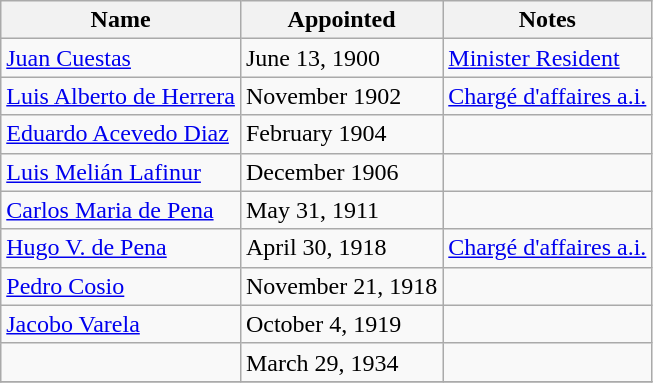<table class=wikitable>
<tr>
<th>Name</th>
<th>Appointed</th>
<th>Notes</th>
</tr>
<tr>
<td><a href='#'>Juan Cuestas</a></td>
<td>June 13, 1900</td>
<td><a href='#'>Minister Resident</a></td>
</tr>
<tr>
<td><a href='#'>Luis Alberto de Herrera</a></td>
<td>November 1902</td>
<td><a href='#'>Chargé d'affaires a.i.</a></td>
</tr>
<tr>
<td><a href='#'>Eduardo Acevedo Diaz</a></td>
<td>February 1904</td>
<td></td>
</tr>
<tr>
<td><a href='#'>Luis Melián Lafinur</a></td>
<td>December 1906</td>
<td></td>
</tr>
<tr>
<td><a href='#'>Carlos Maria de Pena</a></td>
<td>May 31, 1911</td>
<td></td>
</tr>
<tr>
<td><a href='#'>Hugo V. de Pena</a></td>
<td>April 30, 1918</td>
<td><a href='#'>Chargé d'affaires a.i.</a></td>
</tr>
<tr>
<td><a href='#'>Pedro Cosio</a></td>
<td>November 21, 1918</td>
<td></td>
</tr>
<tr>
<td><a href='#'>Jacobo Varela</a></td>
<td>October 4, 1919</td>
<td></td>
</tr>
<tr>
<td></td>
<td>March 29, 1934</td>
<td></td>
</tr>
<tr>
</tr>
</table>
